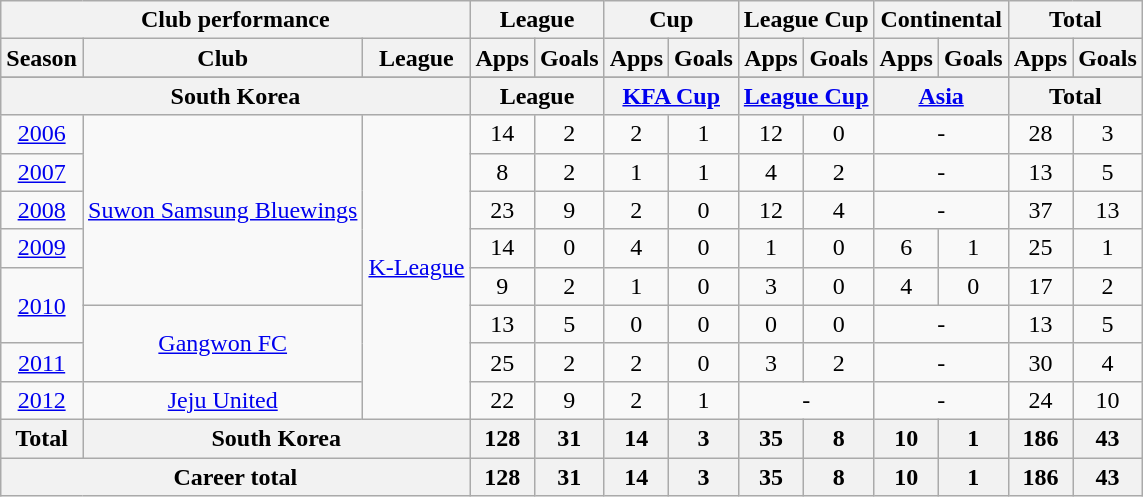<table class="wikitable" style="text-align:center">
<tr>
<th colspan=3>Club performance</th>
<th colspan=2>League</th>
<th colspan=2>Cup</th>
<th colspan=2>League Cup</th>
<th colspan=2>Continental</th>
<th colspan=2>Total</th>
</tr>
<tr>
<th>Season</th>
<th>Club</th>
<th>League</th>
<th>Apps</th>
<th>Goals</th>
<th>Apps</th>
<th>Goals</th>
<th>Apps</th>
<th>Goals</th>
<th>Apps</th>
<th>Goals</th>
<th>Apps</th>
<th>Goals</th>
</tr>
<tr>
</tr>
<tr>
<th colspan=3>South Korea</th>
<th colspan=2>League</th>
<th colspan=2><a href='#'>KFA Cup</a></th>
<th colspan=2><a href='#'>League Cup</a></th>
<th colspan=2><a href='#'>Asia</a></th>
<th colspan=2>Total</th>
</tr>
<tr>
<td><a href='#'>2006</a></td>
<td rowspan="5"><a href='#'>Suwon Samsung Bluewings</a></td>
<td rowspan="8"><a href='#'>K-League</a></td>
<td>14</td>
<td>2</td>
<td>2</td>
<td>1</td>
<td>12</td>
<td>0</td>
<td colspan="2">-</td>
<td>28</td>
<td>3</td>
</tr>
<tr>
<td><a href='#'>2007</a></td>
<td>8</td>
<td>2</td>
<td>1</td>
<td>1</td>
<td>4</td>
<td>2</td>
<td colspan="2">-</td>
<td>13</td>
<td>5</td>
</tr>
<tr>
<td><a href='#'>2008</a></td>
<td>23</td>
<td>9</td>
<td>2</td>
<td>0</td>
<td>12</td>
<td>4</td>
<td colspan="2">-</td>
<td>37</td>
<td>13</td>
</tr>
<tr>
<td><a href='#'>2009</a></td>
<td>14</td>
<td>0</td>
<td>4</td>
<td>0</td>
<td>1</td>
<td>0</td>
<td>6</td>
<td>1</td>
<td>25</td>
<td>1</td>
</tr>
<tr>
<td rowspan=2><a href='#'>2010</a></td>
<td>9</td>
<td>2</td>
<td>1</td>
<td>0</td>
<td>3</td>
<td>0</td>
<td>4</td>
<td>0</td>
<td>17</td>
<td>2</td>
</tr>
<tr>
<td rowspan=2><a href='#'>Gangwon FC</a></td>
<td>13</td>
<td>5</td>
<td>0</td>
<td>0</td>
<td>0</td>
<td>0</td>
<td colspan=2>-</td>
<td>13</td>
<td>5</td>
</tr>
<tr>
<td><a href='#'>2011</a></td>
<td>25</td>
<td>2</td>
<td>2</td>
<td>0</td>
<td>3</td>
<td>2</td>
<td colspan=2>-</td>
<td>30</td>
<td>4</td>
</tr>
<tr>
<td><a href='#'>2012</a></td>
<td><a href='#'>Jeju United</a></td>
<td>22</td>
<td>9</td>
<td>2</td>
<td>1</td>
<td colspan=2>-</td>
<td colspan=2>-</td>
<td>24</td>
<td>10</td>
</tr>
<tr>
<th rowspan=1>Total</th>
<th colspan=2>South Korea</th>
<th>128</th>
<th>31</th>
<th>14</th>
<th>3</th>
<th>35</th>
<th>8</th>
<th>10</th>
<th>1</th>
<th>186</th>
<th>43</th>
</tr>
<tr>
<th colspan=3>Career total</th>
<th>128</th>
<th>31</th>
<th>14</th>
<th>3</th>
<th>35</th>
<th>8</th>
<th>10</th>
<th>1</th>
<th>186</th>
<th>43</th>
</tr>
</table>
